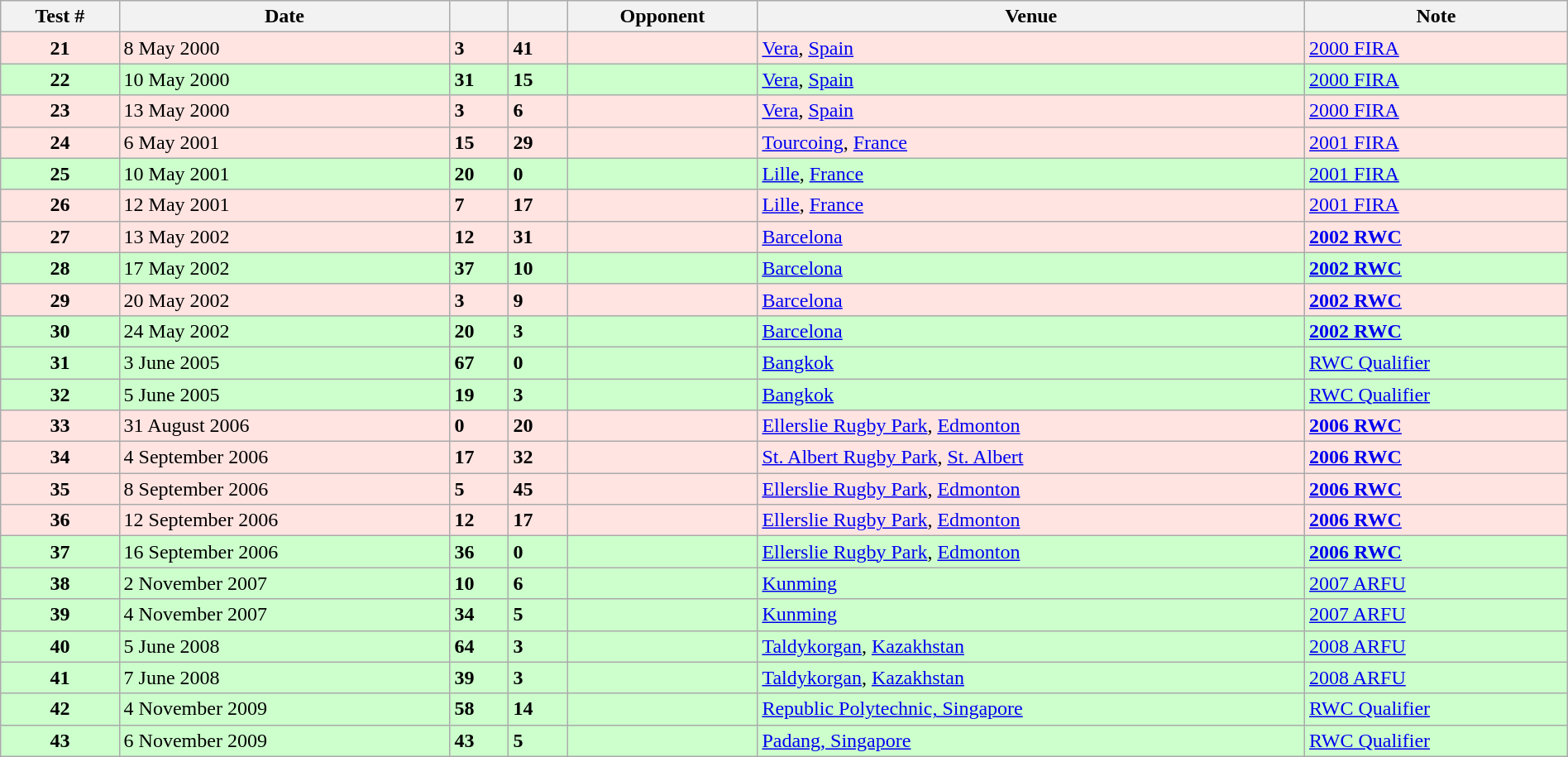<table class="wikitable sortable" style="width:100%">
<tr>
<th>Test #</th>
<th>Date</th>
<th></th>
<th></th>
<th>Opponent</th>
<th>Venue</th>
<th>Note</th>
</tr>
<tr bgcolor="FFE4E1">
<td align="center"><strong>21</strong></td>
<td>8 May 2000</td>
<td><strong>3</strong></td>
<td><strong>41</strong></td>
<td></td>
<td><a href='#'>Vera</a>, <a href='#'>Spain</a></td>
<td><a href='#'>2000 FIRA</a></td>
</tr>
<tr bgcolor="#ccffcc">
<td align="center"><strong>22</strong></td>
<td>10 May 2000</td>
<td><strong>31</strong></td>
<td><strong>15</strong></td>
<td></td>
<td><a href='#'>Vera</a>, <a href='#'>Spain</a></td>
<td><a href='#'>2000 FIRA</a></td>
</tr>
<tr bgcolor="FFE4E1">
<td align="center"><strong>23</strong></td>
<td>13 May 2000</td>
<td><strong>3</strong></td>
<td><strong>6</strong></td>
<td></td>
<td><a href='#'>Vera</a>, <a href='#'>Spain</a></td>
<td><a href='#'>2000 FIRA</a></td>
</tr>
<tr bgcolor="FFE4E1">
<td align="center"><strong>24</strong></td>
<td>6 May 2001</td>
<td><strong>15</strong></td>
<td><strong>29</strong></td>
<td></td>
<td><a href='#'>Tourcoing</a>, <a href='#'>France</a></td>
<td><a href='#'>2001 FIRA</a></td>
</tr>
<tr bgcolor="#ccffcc">
<td align="center"><strong>25</strong></td>
<td>10 May 2001</td>
<td><strong>20</strong></td>
<td><strong>0</strong></td>
<td></td>
<td><a href='#'>Lille</a>, <a href='#'>France</a></td>
<td><a href='#'>2001 FIRA</a></td>
</tr>
<tr bgcolor="FFE4E1">
<td align="center"><strong>26</strong></td>
<td>12 May 2001</td>
<td><strong>7</strong></td>
<td><strong>17</strong></td>
<td></td>
<td><a href='#'>Lille</a>, <a href='#'>France</a></td>
<td><a href='#'>2001 FIRA</a></td>
</tr>
<tr bgcolor="FFE4E1">
<td align="center"><strong>27</strong></td>
<td>13 May 2002</td>
<td><strong>12</strong></td>
<td><strong>31</strong></td>
<td></td>
<td><a href='#'>Barcelona</a></td>
<td><a href='#'><strong>2002 RWC</strong></a></td>
</tr>
<tr bgcolor="#ccffcc">
<td align="center"><strong>28</strong></td>
<td>17 May 2002</td>
<td><strong>37</strong></td>
<td><strong>10</strong></td>
<td></td>
<td><a href='#'>Barcelona</a></td>
<td><a href='#'><strong>2002 RWC</strong></a></td>
</tr>
<tr bgcolor="FFE4E1">
<td align="center"><strong>29</strong></td>
<td>20 May 2002</td>
<td><strong>3</strong></td>
<td><strong>9</strong></td>
<td></td>
<td><a href='#'>Barcelona</a></td>
<td><a href='#'><strong>2002 RWC</strong></a></td>
</tr>
<tr bgcolor="#ccffcc">
<td align="center"><strong>30</strong></td>
<td>24 May 2002</td>
<td><strong>20</strong></td>
<td><strong>3</strong></td>
<td></td>
<td><a href='#'>Barcelona</a></td>
<td><a href='#'><strong>2002 RWC</strong></a></td>
</tr>
<tr bgcolor="#ccffcc">
<td align="center"><strong>31</strong></td>
<td>3 June 2005</td>
<td><strong>67</strong></td>
<td><strong>0</strong></td>
<td></td>
<td><a href='#'>Bangkok</a></td>
<td><a href='#'>RWC Qualifier</a></td>
</tr>
<tr bgcolor="#ccffcc">
<td align="center"><strong>32</strong></td>
<td>5 June 2005</td>
<td><strong>19</strong></td>
<td><strong>3</strong></td>
<td></td>
<td><a href='#'>Bangkok</a></td>
<td><a href='#'>RWC Qualifier</a></td>
</tr>
<tr bgcolor="FFE4E1">
<td align="center"><strong>33</strong></td>
<td>31 August 2006</td>
<td><strong>0</strong></td>
<td><strong>20</strong></td>
<td></td>
<td><a href='#'>Ellerslie Rugby Park</a>, <a href='#'>Edmonton</a></td>
<td><a href='#'><strong>2006 RWC</strong></a></td>
</tr>
<tr bgcolor="FFE4E1">
<td align="center"><strong>34</strong></td>
<td>4 September 2006</td>
<td><strong>17</strong></td>
<td><strong>32</strong></td>
<td></td>
<td><a href='#'>St. Albert Rugby Park</a>, <a href='#'>St. Albert</a></td>
<td><a href='#'><strong>2006 RWC</strong></a></td>
</tr>
<tr bgcolor="FFE4E1">
<td align="center"><strong>35</strong></td>
<td>8 September 2006</td>
<td><strong>5</strong></td>
<td><strong>45</strong></td>
<td></td>
<td><a href='#'>Ellerslie Rugby Park</a>, <a href='#'>Edmonton</a></td>
<td><a href='#'><strong>2006 RWC</strong></a></td>
</tr>
<tr bgcolor="FFE4E1">
<td align="center"><strong>36</strong></td>
<td>12 September 2006</td>
<td><strong>12</strong></td>
<td><strong>17</strong></td>
<td></td>
<td><a href='#'>Ellerslie Rugby Park</a>, <a href='#'>Edmonton</a></td>
<td><a href='#'><strong>2006 RWC</strong></a></td>
</tr>
<tr bgcolor="#ccffcc">
<td align="center"><strong>37</strong></td>
<td>16 September 2006</td>
<td><strong>36</strong></td>
<td><strong>0</strong></td>
<td></td>
<td><a href='#'>Ellerslie Rugby Park</a>, <a href='#'>Edmonton</a></td>
<td><a href='#'><strong>2006 RWC</strong></a></td>
</tr>
<tr bgcolor="#ccffcc">
<td align="center"><strong>38</strong></td>
<td>2 November 2007</td>
<td><strong>10</strong></td>
<td><strong>6</strong></td>
<td></td>
<td><a href='#'>Kunming</a></td>
<td><a href='#'>2007 ARFU</a></td>
</tr>
<tr bgcolor="#ccffcc">
<td align="center"><strong>39</strong></td>
<td>4 November 2007</td>
<td><strong>34</strong></td>
<td><strong>5</strong></td>
<td></td>
<td><a href='#'>Kunming</a></td>
<td><a href='#'>2007 ARFU</a></td>
</tr>
<tr bgcolor="#ccffcc">
<td align="center"><strong>40</strong></td>
<td>5 June 2008</td>
<td><strong>64</strong></td>
<td><strong>3</strong></td>
<td></td>
<td><a href='#'>Taldykorgan</a>, <a href='#'>Kazakhstan</a></td>
<td><a href='#'>2008 ARFU</a></td>
</tr>
<tr bgcolor="#ccffcc">
<td align="center"><strong>41</strong></td>
<td>7 June 2008</td>
<td><strong>39</strong></td>
<td><strong>3</strong></td>
<td></td>
<td><a href='#'>Taldykorgan</a>, <a href='#'>Kazakhstan</a></td>
<td><a href='#'>2008 ARFU</a></td>
</tr>
<tr bgcolor="#ccffcc">
<td align="center"><strong>42</strong></td>
<td>4 November 2009</td>
<td><strong>58</strong></td>
<td><strong>14</strong></td>
<td></td>
<td><a href='#'>Republic Polytechnic, Singapore</a></td>
<td><a href='#'>RWC Qualifier</a></td>
</tr>
<tr bgcolor="#ccffcc">
<td align="center"><strong>43</strong></td>
<td>6 November 2009</td>
<td><strong>43</strong></td>
<td><strong>5</strong></td>
<td></td>
<td><a href='#'>Padang, Singapore</a></td>
<td><a href='#'>RWC Qualifier</a></td>
</tr>
</table>
